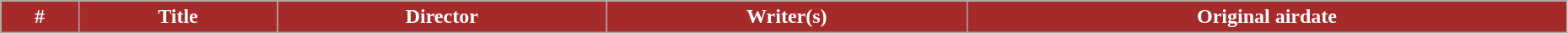<table class="wikitable plainrowheaders" style="width:98%;">
<tr style="color:white">
<th style="background-color: brown;">#</th>
<th style="background-color: brown;">Title</th>
<th style="background-color: brown;">Director</th>
<th style="background-color: brown;">Writer(s)</th>
<th style="background-color: brown;">Original airdate<br>




</th>
</tr>
</table>
